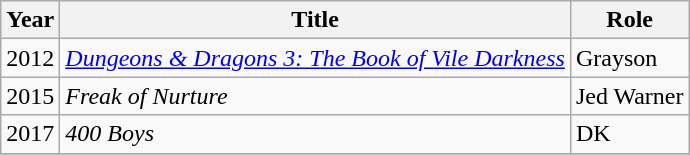<table class="wikitable unsortable">
<tr>
<th>Year</th>
<th>Title</th>
<th>Role</th>
</tr>
<tr>
<td>2012</td>
<td><em><a href='#'>Dungeons & Dragons 3: The Book of Vile Darkness</a></em></td>
<td>Grayson</td>
</tr>
<tr>
<td>2015</td>
<td><em>Freak of Nurture</em></td>
<td>Jed Warner</td>
</tr>
<tr>
<td>2017</td>
<td><em>400 Boys</em></td>
<td>DK</td>
</tr>
<tr>
</tr>
</table>
